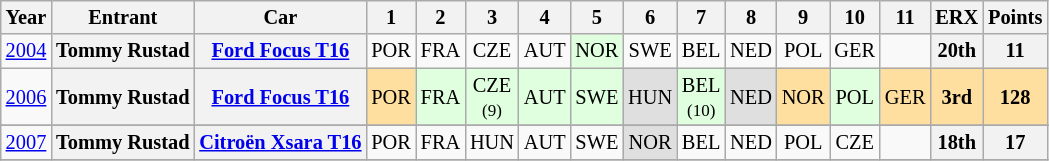<table class="wikitable" border="1" style="text-align:center; font-size:85%;">
<tr valign="top">
<th>Year</th>
<th>Entrant</th>
<th>Car</th>
<th>1</th>
<th>2</th>
<th>3</th>
<th>4</th>
<th>5</th>
<th>6</th>
<th>7</th>
<th>8</th>
<th>9</th>
<th>10</th>
<th>11</th>
<th>ERX</th>
<th>Points</th>
</tr>
<tr>
<td><a href='#'>2004</a></td>
<th nowrap>Tommy Rustad</th>
<th nowrap><a href='#'>Ford Focus T16</a></th>
<td>POR</td>
<td>FRA</td>
<td>CZE</td>
<td>AUT</td>
<td style="background:#DFFFDF;">NOR<br></td>
<td>SWE</td>
<td>BEL</td>
<td>NED</td>
<td>POL</td>
<td>GER</td>
<td></td>
<th>20th</th>
<th>11</th>
</tr>
<tr>
<td><a href='#'>2006</a></td>
<th nowrap>Tommy Rustad</th>
<th nowrap><a href='#'>Ford Focus T16</a></th>
<td style="background:#FFDF9F;">POR<br></td>
<td style="background:#DFFFDF;">FRA<br></td>
<td style="background:#DFFFDF;">CZE<br><small>(9)</small></td>
<td style="background:#DFFFDF;">AUT<br></td>
<td style="background:#DFFFDF;">SWE<br></td>
<td style="background:#DFDFDF;">HUN<br></td>
<td style="background:#DFFFDF;">BEL<br><small>(10)</small></td>
<td style="background:#DFDFDF;">NED<br></td>
<td style="background:#FFDF9F;">NOR<br></td>
<td style="background:#DFFFDF;">POL<br></td>
<td style="background:#FFDF9F;">GER<br></td>
<th style="background:#FFDF9F;">3rd</th>
<th style="background:#FFDF9F;">128</th>
</tr>
<tr>
</tr>
<tr>
<td><a href='#'>2007</a></td>
<th nowrap>Tommy Rustad</th>
<th nowrap><a href='#'>Citroën Xsara T16</a></th>
<td>POR</td>
<td>FRA</td>
<td>HUN</td>
<td>AUT</td>
<td>SWE</td>
<td style="background:#DFDFDF;">NOR<br></td>
<td>BEL</td>
<td>NED</td>
<td>POL</td>
<td>CZE</td>
<td></td>
<th>18th</th>
<th>17</th>
</tr>
<tr>
</tr>
</table>
